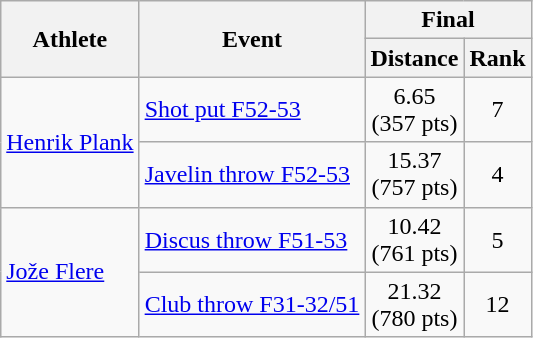<table class="wikitable">
<tr>
<th rowspan="2">Athlete</th>
<th rowspan="2">Event</th>
<th colspan="2">Final</th>
</tr>
<tr>
<th>Distance</th>
<th>Rank</th>
</tr>
<tr align=center>
<td align=left rowspan=2><a href='#'>Henrik Plank</a></td>
<td align=left><a href='#'>Shot put F52-53</a></td>
<td>6.65<br>(357 pts)</td>
<td>7</td>
</tr>
<tr align=center>
<td align=left><a href='#'>Javelin throw F52-53</a></td>
<td>15.37<br>(757 pts)</td>
<td>4</td>
</tr>
<tr align=center>
<td align=left rowspan=2><a href='#'>Jože Flere</a></td>
<td align=left><a href='#'>Discus throw F51-53</a></td>
<td>10.42<br>(761 pts)</td>
<td>5</td>
</tr>
<tr align=center>
<td align=left><a href='#'>Club throw F31-32/51</a></td>
<td>21.32<br>(780 pts)</td>
<td>12</td>
</tr>
</table>
